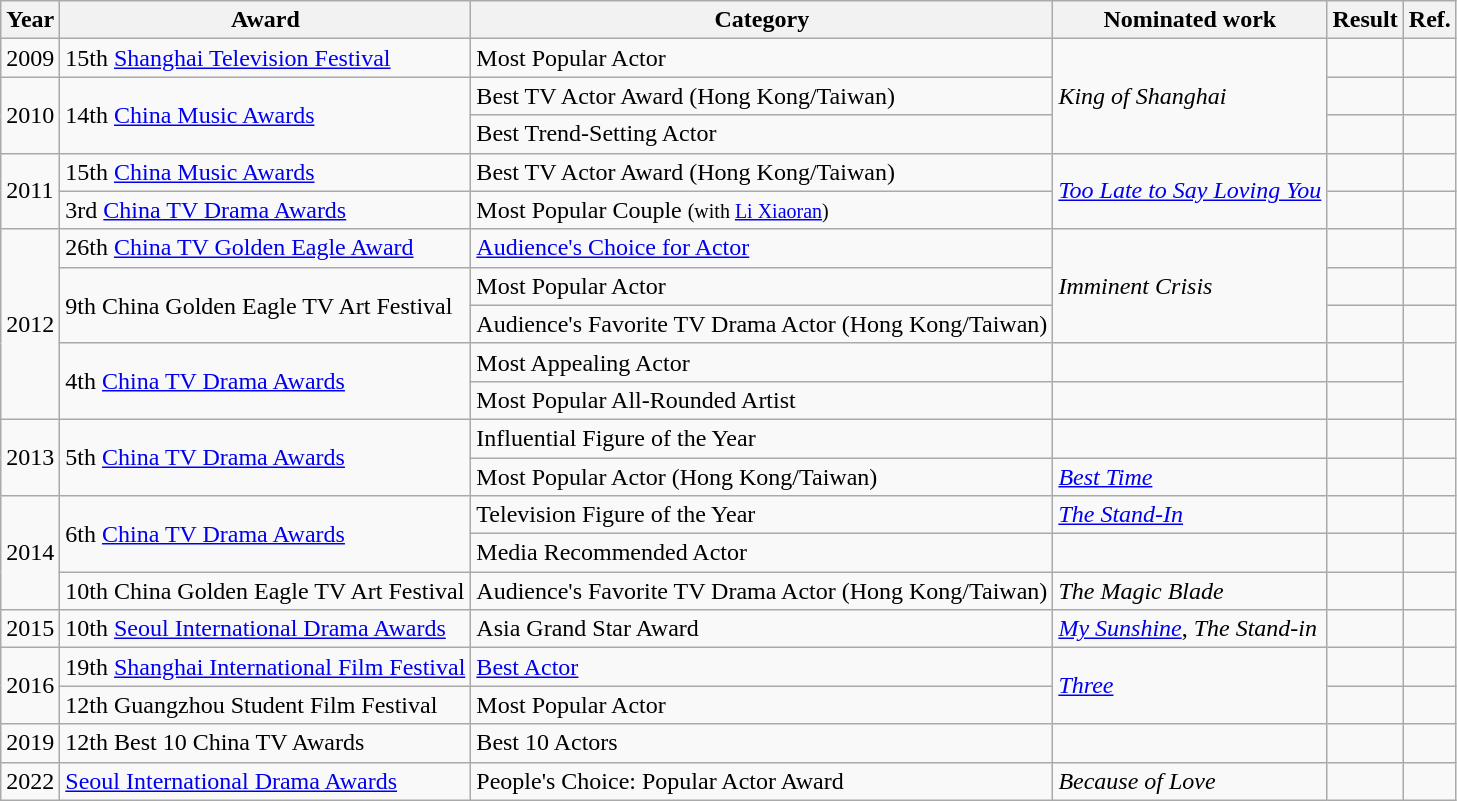<table class="wikitable">
<tr>
<th>Year</th>
<th>Award</th>
<th>Category</th>
<th>Nominated work</th>
<th>Result</th>
<th>Ref.</th>
</tr>
<tr>
<td>2009</td>
<td>15th <a href='#'>Shanghai Television Festival</a></td>
<td>Most Popular Actor</td>
<td rowspan=3><em>King of Shanghai</em></td>
<td></td>
<td></td>
</tr>
<tr>
<td rowspan=2>2010</td>
<td rowspan=2>14th <a href='#'>China Music Awards</a></td>
<td>Best TV Actor Award (Hong Kong/Taiwan)</td>
<td></td>
<td></td>
</tr>
<tr>
<td>Best Trend-Setting Actor</td>
<td></td>
<td></td>
</tr>
<tr>
<td rowspan=2>2011</td>
<td>15th <a href='#'>China Music Awards</a></td>
<td>Best TV Actor Award (Hong Kong/Taiwan)</td>
<td rowspan=2><em><a href='#'>Too Late to Say Loving You</a></em></td>
<td></td>
<td></td>
</tr>
<tr>
<td>3rd <a href='#'>China TV Drama Awards</a></td>
<td>Most Popular Couple <small>(with <a href='#'>Li Xiaoran</a>)</small></td>
<td></td>
<td></td>
</tr>
<tr>
<td rowspan=5>2012</td>
<td>26th <a href='#'>China TV Golden Eagle Award</a></td>
<td><a href='#'>Audience's Choice for Actor</a></td>
<td rowspan=3><em>Imminent Crisis</em></td>
<td></td>
<td></td>
</tr>
<tr>
<td rowspan=2>9th China Golden Eagle TV Art Festival</td>
<td>Most Popular Actor</td>
<td></td>
<td></td>
</tr>
<tr>
<td>Audience's Favorite TV Drama Actor (Hong Kong/Taiwan)</td>
<td></td>
<td></td>
</tr>
<tr>
<td rowspan=2>4th <a href='#'>China TV Drama Awards</a></td>
<td>Most Appealing Actor</td>
<td></td>
<td></td>
<td rowspan=2></td>
</tr>
<tr>
<td>Most Popular All-Rounded Artist</td>
<td></td>
<td></td>
</tr>
<tr>
<td rowspan=2>2013</td>
<td rowspan=2>5th <a href='#'>China TV Drama Awards</a></td>
<td>Influential Figure of the Year</td>
<td></td>
<td></td>
<td></td>
</tr>
<tr>
<td>Most Popular Actor (Hong Kong/Taiwan)</td>
<td rowspan=1><em><a href='#'>Best Time</a></em></td>
<td></td>
<td></td>
</tr>
<tr>
<td rowspan=3>2014</td>
<td rowspan=2>6th <a href='#'>China TV Drama Awards</a></td>
<td>Television Figure of the Year</td>
<td><em><a href='#'>The Stand-In</a></em></td>
<td></td>
<td></td>
</tr>
<tr>
<td>Media Recommended Actor</td>
<td></td>
<td></td>
<td></td>
</tr>
<tr>
<td>10th China Golden Eagle TV Art Festival</td>
<td>Audience's Favorite TV Drama Actor (Hong Kong/Taiwan)</td>
<td><em>The Magic Blade</em></td>
<td></td>
<td></td>
</tr>
<tr>
<td rowspan=1>2015</td>
<td>10th <a href='#'>Seoul International Drama Awards</a></td>
<td>Asia Grand Star Award</td>
<td><em><a href='#'>My Sunshine</a></em>, <em>The Stand-in</em></td>
<td></td>
<td></td>
</tr>
<tr>
<td rowspan=2>2016</td>
<td>19th <a href='#'>Shanghai International Film Festival</a></td>
<td><a href='#'>Best Actor</a></td>
<td rowspan=2><em><a href='#'>Three</a></em></td>
<td></td>
<td></td>
</tr>
<tr>
<td>12th Guangzhou Student Film Festival</td>
<td>Most Popular Actor</td>
<td></td>
<td></td>
</tr>
<tr>
<td>2019</td>
<td>12th Best 10 China TV Awards</td>
<td>Best 10 Actors</td>
<td></td>
<td></td>
<td></td>
</tr>
<tr>
<td>2022</td>
<td><a href='#'>Seoul International Drama Awards</a></td>
<td>People's Choice: Popular Actor Award</td>
<td><em>Because of Love</em></td>
<td></td>
<td></td>
</tr>
</table>
